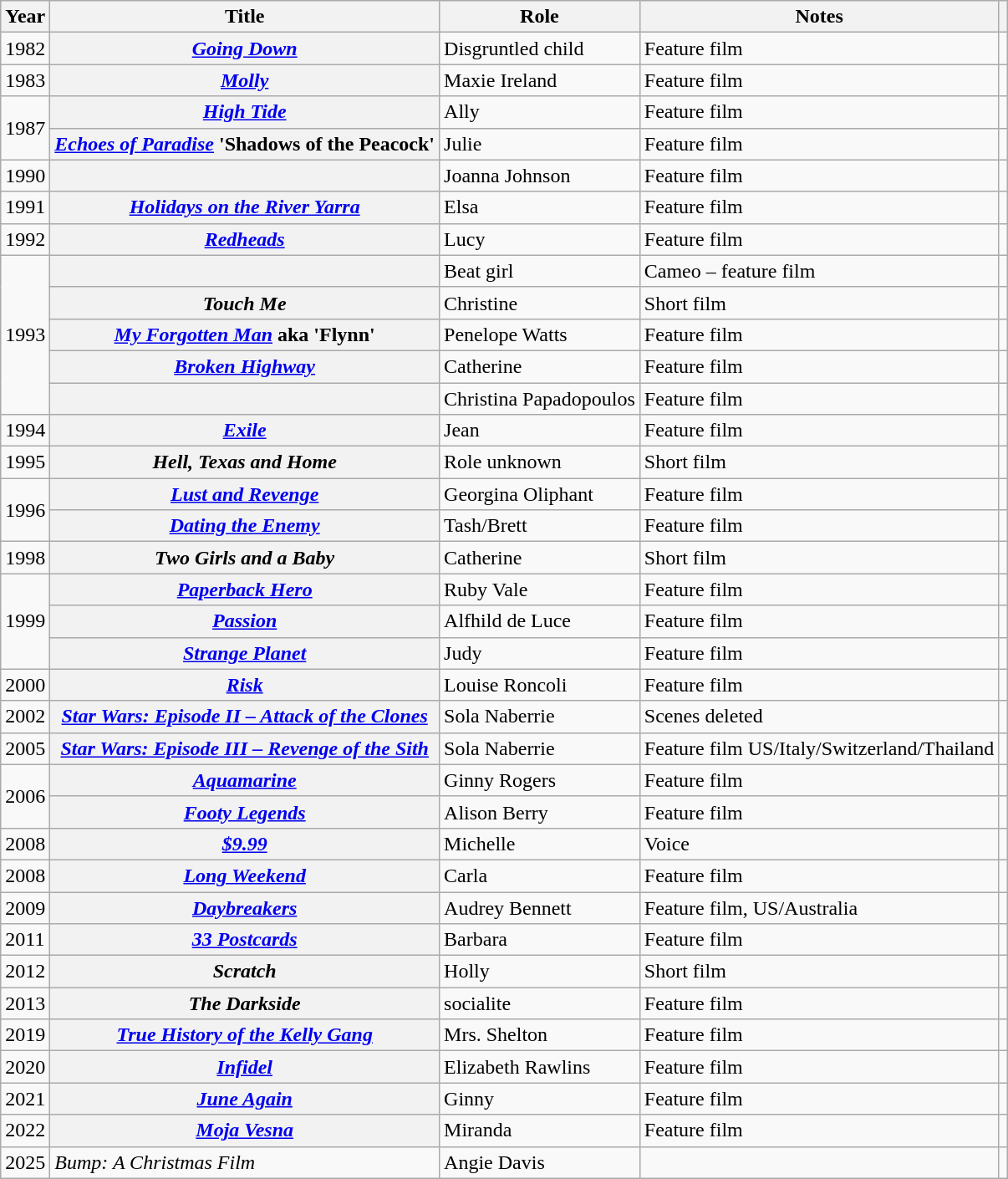<table class="wikitable plainrowheaders sortable">
<tr>
<th scope="col">Year</th>
<th scope="col">Title</th>
<th scope="col">Role</th>
<th scope="col" class="unsortable">Notes</th>
<th scope="col" class="unsortable"></th>
</tr>
<tr>
<td>1982</td>
<th scope="row"><em><a href='#'>Going Down</a></em></th>
<td>Disgruntled child</td>
<td>Feature film</td>
<td></td>
</tr>
<tr>
<td>1983</td>
<th scope="row"><em><a href='#'>Molly</a></em></th>
<td>Maxie Ireland</td>
<td>Feature film</td>
<td></td>
</tr>
<tr>
<td rowspan="2">1987</td>
<th scope="row"><em><a href='#'>High Tide</a></em></th>
<td>Ally</td>
<td>Feature film</td>
<td></td>
</tr>
<tr>
<th scope="row"><em><a href='#'>Echoes of Paradise</a></em>  'Shadows of the Peacock'</th>
<td>Julie</td>
<td>Feature film</td>
<td></td>
</tr>
<tr>
<td>1990</td>
<th scope="row"><em></em></th>
<td>Joanna Johnson</td>
<td>Feature film</td>
<td></td>
</tr>
<tr>
<td>1991</td>
<th scope="row"><em><a href='#'>Holidays on the River Yarra</a></em></th>
<td>Elsa</td>
<td>Feature film</td>
<td></td>
</tr>
<tr>
<td>1992</td>
<th scope="row"><em><a href='#'>Redheads</a></em></th>
<td>Lucy</td>
<td>Feature film</td>
<td></td>
</tr>
<tr>
<td rowspan="5">1993</td>
<th scope="row"><em></em></th>
<td>Beat girl</td>
<td>Cameo – feature film</td>
<td></td>
</tr>
<tr>
<th scope="row"><em>Touch Me</em></th>
<td>Christine</td>
<td>Short film</td>
<td></td>
</tr>
<tr>
<th scope="row"><em><a href='#'>My Forgotten Man</a></em> aka 'Flynn'</th>
<td>Penelope Watts</td>
<td>Feature film</td>
<td></td>
</tr>
<tr>
<th scope="row"><em><a href='#'>Broken Highway</a></em></th>
<td>Catherine</td>
<td>Feature film</td>
<td></td>
</tr>
<tr>
<th scope="row"><em></em></th>
<td>Christina Papadopoulos</td>
<td>Feature film</td>
<td></td>
</tr>
<tr>
<td>1994</td>
<th scope="row"><em><a href='#'>Exile</a></em></th>
<td>Jean</td>
<td>Feature film</td>
<td></td>
</tr>
<tr>
<td>1995</td>
<th scope="row"><em>Hell, Texas and Home</em></th>
<td>Role unknown</td>
<td>Short film</td>
<td></td>
</tr>
<tr>
<td rowspan="2">1996</td>
<th scope="row"><em><a href='#'>Lust and Revenge</a></em></th>
<td>Georgina Oliphant</td>
<td>Feature film</td>
<td></td>
</tr>
<tr>
<th scope="row"><em><a href='#'>Dating the Enemy</a></em></th>
<td>Tash/Brett</td>
<td>Feature film</td>
<td></td>
</tr>
<tr>
<td>1998</td>
<th scope="row"><em>Two Girls and a Baby</em></th>
<td>Catherine</td>
<td>Short film</td>
<td></td>
</tr>
<tr>
<td rowspan="3">1999</td>
<th scope="row"><em><a href='#'>Paperback Hero</a></em></th>
<td>Ruby Vale</td>
<td>Feature film</td>
<td></td>
</tr>
<tr>
<th scope="row"><em><a href='#'>Passion</a></em></th>
<td>Alfhild de Luce</td>
<td>Feature film</td>
<td></td>
</tr>
<tr>
<th scope="row"><em><a href='#'>Strange Planet</a></em></th>
<td>Judy</td>
<td>Feature film</td>
<td></td>
</tr>
<tr>
<td>2000</td>
<th scope="row"><em><a href='#'>Risk</a></em></th>
<td>Louise Roncoli</td>
<td>Feature film</td>
<td></td>
</tr>
<tr>
<td>2002</td>
<th scope="row"><em><a href='#'>Star Wars: Episode II – Attack of the Clones</a></em></th>
<td>Sola Naberrie</td>
<td>Scenes deleted</td>
<td></td>
</tr>
<tr>
<td>2005</td>
<th scope="row"><em><a href='#'>Star Wars: Episode III – Revenge of the Sith</a></em></th>
<td>Sola Naberrie</td>
<td>Feature film US/Italy/Switzerland/Thailand</td>
<td></td>
</tr>
<tr>
<td rowspan="2">2006</td>
<th scope="row"><em><a href='#'>Aquamarine</a></em></th>
<td>Ginny Rogers</td>
<td>Feature film</td>
<td></td>
</tr>
<tr>
<th scope="row"><em><a href='#'>Footy Legends</a></em></th>
<td>Alison Berry</td>
<td>Feature film</td>
<td></td>
</tr>
<tr>
<td>2008</td>
<th scope="row"><em><a href='#'>$9.99</a></em></th>
<td>Michelle</td>
<td>Voice</td>
<td></td>
</tr>
<tr>
<td>2008</td>
<th scope="row"><em><a href='#'>Long Weekend</a></em></th>
<td>Carla</td>
<td>Feature film</td>
<td></td>
</tr>
<tr>
<td>2009</td>
<th scope="row"><em><a href='#'>Daybreakers</a></em></th>
<td>Audrey Bennett</td>
<td>Feature film, US/Australia</td>
<td></td>
</tr>
<tr>
<td>2011</td>
<th scope="row"><em><a href='#'>33 Postcards</a></em></th>
<td>Barbara</td>
<td>Feature film</td>
<td></td>
</tr>
<tr>
<td>2012</td>
<th scope="row"><em>Scratch</em></th>
<td>Holly</td>
<td>Short film</td>
<td></td>
</tr>
<tr>
<td>2013</td>
<th scope="row"><em>The Darkside</em></th>
<td>socialite</td>
<td>Feature film</td>
<td></td>
</tr>
<tr>
<td>2019</td>
<th scope="row"><em><a href='#'>True History of the Kelly Gang</a></em></th>
<td>Mrs. Shelton</td>
<td>Feature film</td>
<td></td>
</tr>
<tr>
<td>2020</td>
<th scope="row"><em><a href='#'>Infidel</a></em></th>
<td>Elizabeth Rawlins</td>
<td>Feature film</td>
<td></td>
</tr>
<tr>
<td>2021</td>
<th scope="row"><em><a href='#'>June Again</a></em></th>
<td>Ginny</td>
<td>Feature film</td>
<td></td>
</tr>
<tr>
<td>2022</td>
<th scope="row"><em><a href='#'>Moja Vesna</a></em></th>
<td>Miranda</td>
<td>Feature film</td>
<td></td>
</tr>
<tr>
<td>2025</td>
<td><em>Bump: A Christmas Film</em></td>
<td>Angie Davis</td>
<td></td>
<td></td>
</tr>
</table>
